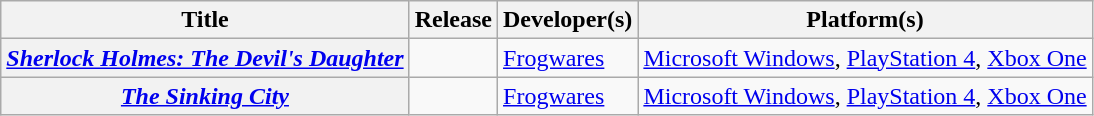<table class="wikitable sortable">
<tr>
<th>Title</th>
<th>Release</th>
<th>Developer(s)</th>
<th>Platform(s)</th>
</tr>
<tr>
<th><em><a href='#'>Sherlock Holmes: The Devil's Daughter</a></em></th>
<td></td>
<td><a href='#'>Frogwares</a></td>
<td><a href='#'>Microsoft Windows</a>, <a href='#'>PlayStation 4</a>, <a href='#'>Xbox One</a></td>
</tr>
<tr>
<th><em><a href='#'>The Sinking City</a></em></th>
<td></td>
<td><a href='#'>Frogwares</a></td>
<td><a href='#'>Microsoft Windows</a>, <a href='#'>PlayStation 4</a>, <a href='#'>Xbox One</a></td>
</tr>
</table>
